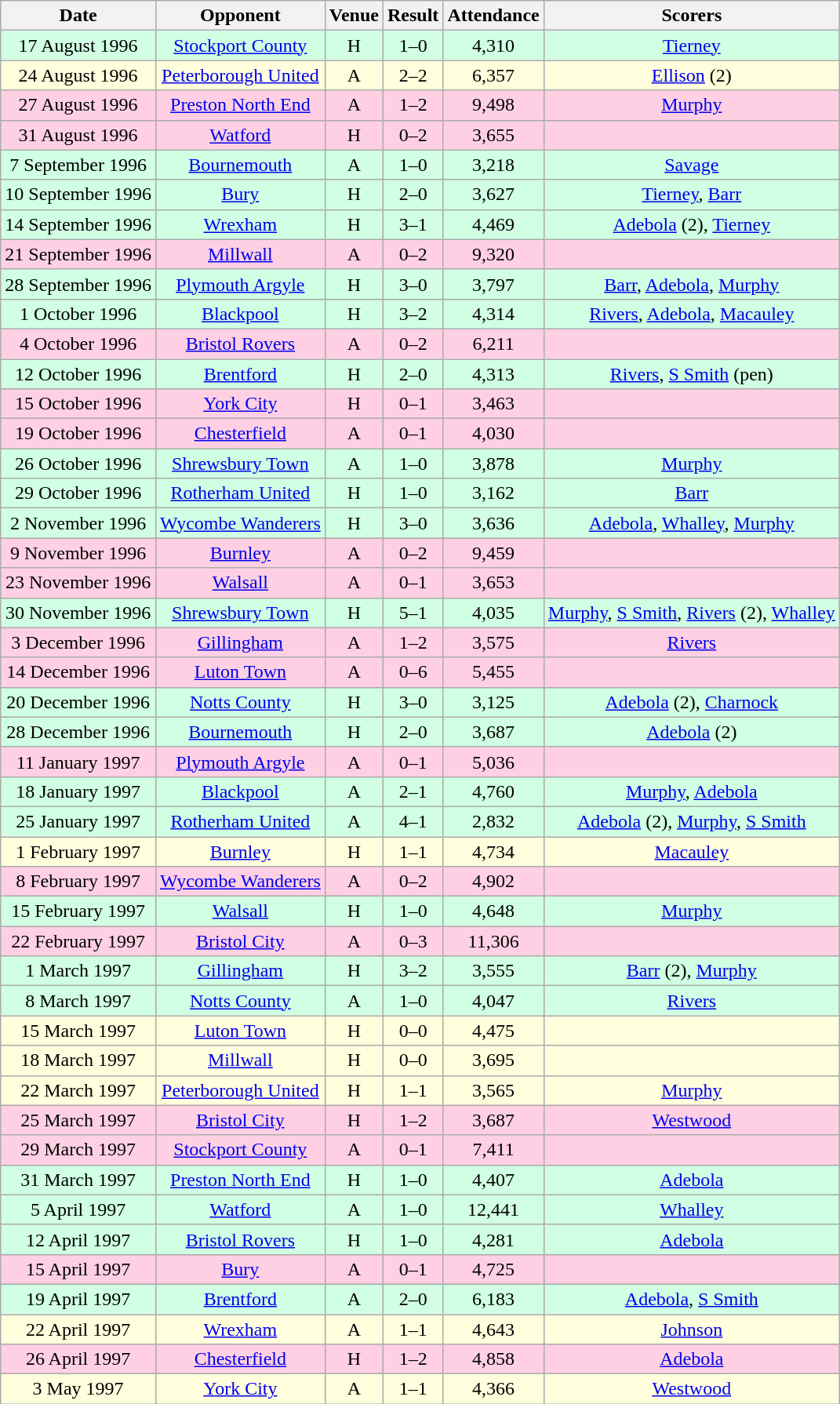<table class="wikitable sortable" style="font-size:100%; text-align:center">
<tr>
<th>Date</th>
<th>Opponent</th>
<th>Venue</th>
<th>Result</th>
<th>Attendance</th>
<th>Scorers</th>
</tr>
<tr style="background-color: #d0ffe3;">
<td>17 August 1996</td>
<td><a href='#'>Stockport County</a></td>
<td>H</td>
<td>1–0</td>
<td>4,310</td>
<td><a href='#'>Tierney</a></td>
</tr>
<tr style="background-color: #ffffdd;">
<td>24 August 1996</td>
<td><a href='#'>Peterborough United</a></td>
<td>A</td>
<td>2–2</td>
<td>6,357</td>
<td><a href='#'>Ellison</a> (2)</td>
</tr>
<tr style="background-color: #ffd0e3;">
<td>27 August 1996</td>
<td><a href='#'>Preston North End</a></td>
<td>A</td>
<td>1–2</td>
<td>9,498</td>
<td><a href='#'>Murphy</a></td>
</tr>
<tr style="background-color: #ffd0e3;">
<td>31 August 1996</td>
<td><a href='#'>Watford</a></td>
<td>H</td>
<td>0–2</td>
<td>3,655</td>
<td></td>
</tr>
<tr style="background-color: #d0ffe3;">
<td>7 September 1996</td>
<td><a href='#'>Bournemouth</a></td>
<td>A</td>
<td>1–0</td>
<td>3,218</td>
<td><a href='#'>Savage</a></td>
</tr>
<tr style="background-color: #d0ffe3;">
<td>10 September 1996</td>
<td><a href='#'>Bury</a></td>
<td>H</td>
<td>2–0</td>
<td>3,627</td>
<td><a href='#'>Tierney</a>, <a href='#'>Barr</a></td>
</tr>
<tr style="background-color: #d0ffe3;">
<td>14 September 1996</td>
<td><a href='#'>Wrexham</a></td>
<td>H</td>
<td>3–1</td>
<td>4,469</td>
<td><a href='#'>Adebola</a> (2), <a href='#'>Tierney</a></td>
</tr>
<tr style="background-color: #ffd0e3;">
<td>21 September 1996</td>
<td><a href='#'>Millwall</a></td>
<td>A</td>
<td>0–2</td>
<td>9,320</td>
<td></td>
</tr>
<tr style="background-color: #d0ffe3;">
<td>28 September 1996</td>
<td><a href='#'>Plymouth Argyle</a></td>
<td>H</td>
<td>3–0</td>
<td>3,797</td>
<td><a href='#'>Barr</a>, <a href='#'>Adebola</a>, <a href='#'>Murphy</a></td>
</tr>
<tr style="background-color: #d0ffe3;">
<td>1 October 1996</td>
<td><a href='#'>Blackpool</a></td>
<td>H</td>
<td>3–2</td>
<td>4,314</td>
<td><a href='#'>Rivers</a>, <a href='#'>Adebola</a>, <a href='#'>Macauley</a></td>
</tr>
<tr style="background-color: #ffd0e3;">
<td>4 October 1996</td>
<td><a href='#'>Bristol Rovers</a></td>
<td>A</td>
<td>0–2</td>
<td>6,211</td>
<td></td>
</tr>
<tr style="background-color: #d0ffe3;">
<td>12 October 1996</td>
<td><a href='#'>Brentford</a></td>
<td>H</td>
<td>2–0</td>
<td>4,313</td>
<td><a href='#'>Rivers</a>, <a href='#'>S Smith</a> (pen)</td>
</tr>
<tr style="background-color: #ffd0e3;">
<td>15 October 1996</td>
<td><a href='#'>York City</a></td>
<td>H</td>
<td>0–1</td>
<td>3,463</td>
<td></td>
</tr>
<tr style="background-color: #ffd0e3;">
<td>19 October 1996</td>
<td><a href='#'>Chesterfield</a></td>
<td>A</td>
<td>0–1</td>
<td>4,030</td>
<td></td>
</tr>
<tr style="background-color: #d0ffe3;">
<td>26 October 1996</td>
<td><a href='#'>Shrewsbury Town</a></td>
<td>A</td>
<td>1–0</td>
<td>3,878</td>
<td><a href='#'>Murphy</a></td>
</tr>
<tr style="background-color: #d0ffe3;">
<td>29 October 1996</td>
<td><a href='#'>Rotherham United</a></td>
<td>H</td>
<td>1–0</td>
<td>3,162</td>
<td><a href='#'>Barr</a></td>
</tr>
<tr style="background-color: #d0ffe3;">
<td>2 November 1996</td>
<td><a href='#'>Wycombe Wanderers</a></td>
<td>H</td>
<td>3–0</td>
<td>3,636</td>
<td><a href='#'>Adebola</a>, <a href='#'>Whalley</a>, <a href='#'>Murphy</a></td>
</tr>
<tr style="background-color: #ffd0e3;">
<td>9 November 1996</td>
<td><a href='#'>Burnley</a></td>
<td>A</td>
<td>0–2</td>
<td>9,459</td>
<td></td>
</tr>
<tr style="background-color: #ffd0e3;">
<td>23 November 1996</td>
<td><a href='#'>Walsall</a></td>
<td>A</td>
<td>0–1</td>
<td>3,653</td>
<td></td>
</tr>
<tr style="background-color: #d0ffe3;">
<td>30 November 1996</td>
<td><a href='#'>Shrewsbury Town</a></td>
<td>H</td>
<td>5–1</td>
<td>4,035</td>
<td><a href='#'>Murphy</a>, <a href='#'>S Smith</a>, <a href='#'>Rivers</a> (2), <a href='#'>Whalley</a></td>
</tr>
<tr style="background-color: #ffd0e3;">
<td>3 December 1996</td>
<td><a href='#'>Gillingham</a></td>
<td>A</td>
<td>1–2</td>
<td>3,575</td>
<td><a href='#'>Rivers</a></td>
</tr>
<tr style="background-color: #ffd0e3;">
<td>14 December 1996</td>
<td><a href='#'>Luton Town</a></td>
<td>A</td>
<td>0–6</td>
<td>5,455</td>
<td></td>
</tr>
<tr style="background-color: #d0ffe3;">
<td>20 December 1996</td>
<td><a href='#'>Notts County</a></td>
<td>H</td>
<td>3–0</td>
<td>3,125</td>
<td><a href='#'>Adebola</a> (2), <a href='#'>Charnock</a></td>
</tr>
<tr style="background-color: #d0ffe3;">
<td>28 December 1996</td>
<td><a href='#'>Bournemouth</a></td>
<td>H</td>
<td>2–0</td>
<td>3,687</td>
<td><a href='#'>Adebola</a> (2)</td>
</tr>
<tr style="background-color: #ffd0e3;">
<td>11 January 1997</td>
<td><a href='#'>Plymouth Argyle</a></td>
<td>A</td>
<td>0–1</td>
<td>5,036</td>
<td></td>
</tr>
<tr style="background-color: #d0ffe3;">
<td>18 January 1997</td>
<td><a href='#'>Blackpool</a></td>
<td>A</td>
<td>2–1</td>
<td>4,760</td>
<td><a href='#'>Murphy</a>, <a href='#'>Adebola</a></td>
</tr>
<tr style="background-color: #d0ffe3;">
<td>25 January 1997</td>
<td><a href='#'>Rotherham United</a></td>
<td>A</td>
<td>4–1</td>
<td>2,832</td>
<td><a href='#'>Adebola</a> (2), <a href='#'>Murphy</a>, <a href='#'>S Smith</a></td>
</tr>
<tr style="background-color: #ffffdd;">
<td>1 February 1997</td>
<td><a href='#'>Burnley</a></td>
<td>H</td>
<td>1–1</td>
<td>4,734</td>
<td><a href='#'>Macauley</a></td>
</tr>
<tr style="background-color: #ffd0e3;">
<td>8 February 1997</td>
<td><a href='#'>Wycombe Wanderers</a></td>
<td>A</td>
<td>0–2</td>
<td>4,902</td>
<td></td>
</tr>
<tr style="background-color: #d0ffe3;">
<td>15 February 1997</td>
<td><a href='#'>Walsall</a></td>
<td>H</td>
<td>1–0</td>
<td>4,648</td>
<td><a href='#'>Murphy</a></td>
</tr>
<tr style="background-color: #ffd0e3;">
<td>22 February 1997</td>
<td><a href='#'>Bristol City</a></td>
<td>A</td>
<td>0–3</td>
<td>11,306</td>
<td></td>
</tr>
<tr style="background-color: #d0ffe3;">
<td>1 March 1997</td>
<td><a href='#'>Gillingham</a></td>
<td>H</td>
<td>3–2</td>
<td>3,555</td>
<td><a href='#'>Barr</a> (2), <a href='#'>Murphy</a></td>
</tr>
<tr style="background-color: #d0ffe3;">
<td>8 March 1997</td>
<td><a href='#'>Notts County</a></td>
<td>A</td>
<td>1–0</td>
<td>4,047</td>
<td><a href='#'>Rivers</a></td>
</tr>
<tr style="background-color: #ffffdd;">
<td>15 March 1997</td>
<td><a href='#'>Luton Town</a></td>
<td>H</td>
<td>0–0</td>
<td>4,475</td>
<td></td>
</tr>
<tr style="background-color: #ffffdd;">
<td>18 March 1997</td>
<td><a href='#'>Millwall</a></td>
<td>H</td>
<td>0–0</td>
<td>3,695</td>
<td></td>
</tr>
<tr style="background-color: #ffffdd;">
<td>22 March 1997</td>
<td><a href='#'>Peterborough United</a></td>
<td>H</td>
<td>1–1</td>
<td>3,565</td>
<td><a href='#'>Murphy</a></td>
</tr>
<tr style="background-color: #ffd0e3;">
<td>25 March 1997</td>
<td><a href='#'>Bristol City</a></td>
<td>H</td>
<td>1–2</td>
<td>3,687</td>
<td><a href='#'>Westwood</a></td>
</tr>
<tr style="background-color: #ffd0e3;">
<td>29 March 1997</td>
<td><a href='#'>Stockport County</a></td>
<td>A</td>
<td>0–1</td>
<td>7,411</td>
<td></td>
</tr>
<tr style="background-color: #d0ffe3;">
<td>31 March 1997</td>
<td><a href='#'>Preston North End</a></td>
<td>H</td>
<td>1–0</td>
<td>4,407</td>
<td><a href='#'>Adebola</a></td>
</tr>
<tr style="background-color: #d0ffe3;">
<td>5 April 1997</td>
<td><a href='#'>Watford</a></td>
<td>A</td>
<td>1–0</td>
<td>12,441</td>
<td><a href='#'>Whalley</a></td>
</tr>
<tr style="background-color: #d0ffe3;">
<td>12 April 1997</td>
<td><a href='#'>Bristol Rovers</a></td>
<td>H</td>
<td>1–0</td>
<td>4,281</td>
<td><a href='#'>Adebola</a></td>
</tr>
<tr style="background-color: #ffd0e3;">
<td>15 April 1997</td>
<td><a href='#'>Bury</a></td>
<td>A</td>
<td>0–1</td>
<td>4,725</td>
<td></td>
</tr>
<tr style="background-color: #d0ffe3;">
<td>19 April 1997</td>
<td><a href='#'>Brentford</a></td>
<td>A</td>
<td>2–0</td>
<td>6,183</td>
<td><a href='#'>Adebola</a>, <a href='#'>S Smith</a></td>
</tr>
<tr style="background-color: #ffffdd;">
<td>22 April 1997</td>
<td><a href='#'>Wrexham</a></td>
<td>A</td>
<td>1–1</td>
<td>4,643</td>
<td><a href='#'>Johnson</a></td>
</tr>
<tr style="background-color: #ffd0e3;">
<td>26 April 1997</td>
<td><a href='#'>Chesterfield</a></td>
<td>H</td>
<td>1–2</td>
<td>4,858</td>
<td><a href='#'>Adebola</a></td>
</tr>
<tr style="background-color: #ffffdd;">
<td>3 May 1997</td>
<td><a href='#'>York City</a></td>
<td>A</td>
<td>1–1</td>
<td>4,366</td>
<td><a href='#'>Westwood</a></td>
</tr>
</table>
